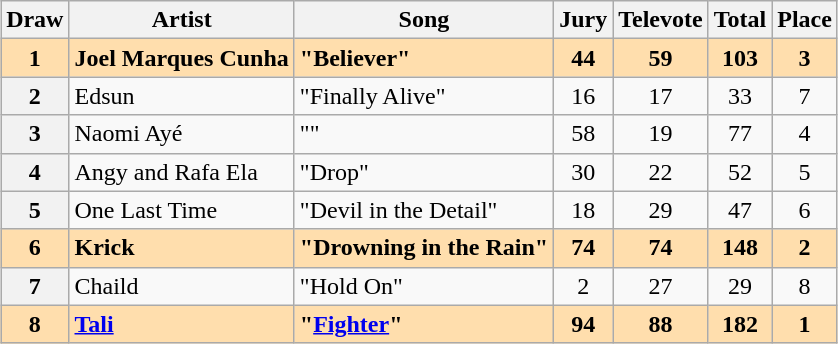<table class="sortable wikitable nowraplinks plainrowheaders" style="margin: 1em auto 1em auto; text-align:center">
<tr>
<th scope="col">Draw</th>
<th scope="col">Artist</th>
<th scope="col">Song</th>
<th scope="col">Jury</th>
<th scope="col">Televote</th>
<th scope="col">Total</th>
<th scope="col">Place</th>
</tr>
<tr style="font-weight:bold; background:navajowhite;">
<th scope="row" style="text-align:center; font-weight:bold; background:navajowhite">1</th>
<td align="left">Joel Marques Cunha</td>
<td align="left">"Believer"</td>
<td>44</td>
<td>59</td>
<td>103</td>
<td>3</td>
</tr>
<tr>
<th scope="row" style="text-align:center;">2</th>
<td align="left">Edsun</td>
<td align="left">"Finally Alive"</td>
<td>16</td>
<td>17</td>
<td>33</td>
<td>7</td>
</tr>
<tr>
<th scope="row" style="text-align:center;">3</th>
<td align="left">Naomi Ayé</td>
<td align="left">""</td>
<td>58</td>
<td>19</td>
<td>77</td>
<td>4</td>
</tr>
<tr>
<th scope="row" style="text-align:center;">4</th>
<td align="left">Angy and Rafa Ela</td>
<td align="left">"Drop"</td>
<td>30</td>
<td>22</td>
<td>52</td>
<td>5</td>
</tr>
<tr>
<th scope="row" style="text-align:center;">5</th>
<td align="left">One Last Time</td>
<td align="left">"Devil in the Detail"</td>
<td>18</td>
<td>29</td>
<td>47</td>
<td>6</td>
</tr>
<tr style="font-weight:bold; background:navajowhite;">
<th scope="row" style="text-align:center; font-weight:bold; background:navajowhite">6</th>
<td align="left">Krick</td>
<td align="left">"Drowning in the Rain"</td>
<td>74</td>
<td>74</td>
<td>148</td>
<td>2</td>
</tr>
<tr>
<th scope="row" style="text-align:center;">7</th>
<td align="left">Chaild</td>
<td align="left">"Hold On"</td>
<td>2</td>
<td>27</td>
<td>29</td>
<td>8</td>
</tr>
<tr style="font-weight:bold; background:navajowhite;">
<th scope="row" style="text-align:center; font-weight:bold; background:navajowhite">8</th>
<td align="left"><a href='#'>Tali</a></td>
<td align="left">"<a href='#'>Fighter</a>"</td>
<td>94</td>
<td>88</td>
<td>182</td>
<td>1</td>
</tr>
</table>
